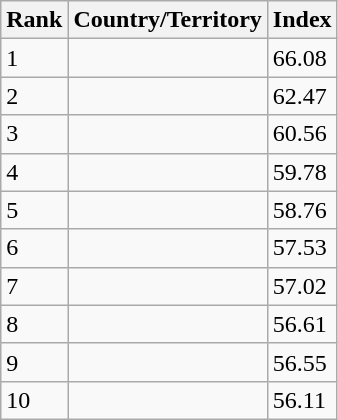<table class="wikitable" style="width: 15%;">
<tr>
<th>Rank</th>
<th>Country/Territory</th>
<th>Index</th>
</tr>
<tr>
<td>1</td>
<td style="text-align: left"></td>
<td>66.08</td>
</tr>
<tr>
<td>2</td>
<td style="text-align: left"></td>
<td>62.47</td>
</tr>
<tr>
<td>3</td>
<td style="text-align: left"></td>
<td>60.56</td>
</tr>
<tr>
<td>4</td>
<td style="text-align: left"></td>
<td>59.78</td>
</tr>
<tr>
<td>5</td>
<td style="text-align: left"></td>
<td>58.76</td>
</tr>
<tr>
<td>6</td>
<td style="text-align: left"></td>
<td>57.53</td>
</tr>
<tr>
<td>7</td>
<td style="text-align: left"></td>
<td>57.02</td>
</tr>
<tr>
<td>8</td>
<td style="text-align: left"></td>
<td>56.61</td>
</tr>
<tr>
<td>9</td>
<td style="text-align: left"></td>
<td>56.55</td>
</tr>
<tr>
<td>10</td>
<td style="text-align: left"></td>
<td>56.11</td>
</tr>
</table>
